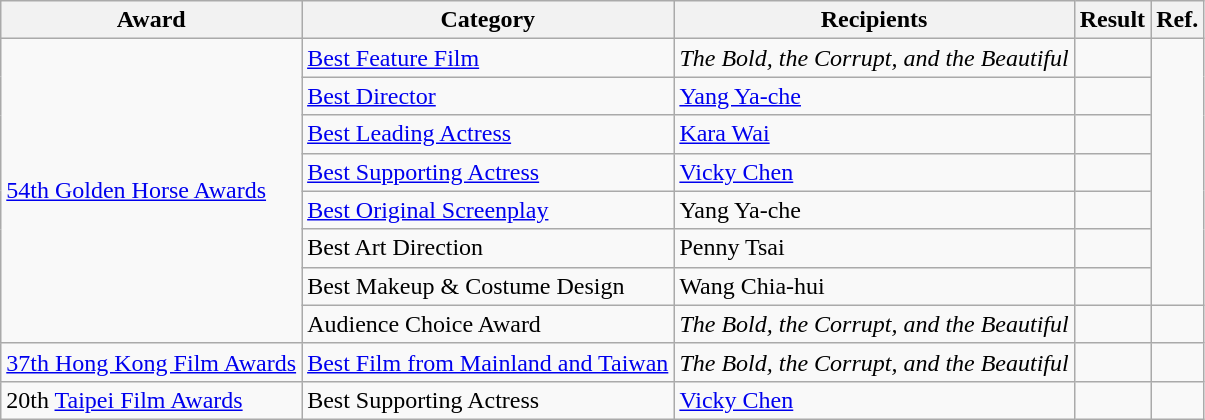<table class="wikitable">
<tr>
<th>Award</th>
<th>Category</th>
<th>Recipients</th>
<th>Result</th>
<th>Ref.</th>
</tr>
<tr>
<td rowspan=8><a href='#'>54th Golden Horse Awards</a></td>
<td><a href='#'>Best Feature Film</a></td>
<td><em>The Bold, the Corrupt, and the Beautiful</em></td>
<td></td>
<td rowspan=7></td>
</tr>
<tr>
<td><a href='#'>Best Director</a></td>
<td><a href='#'>Yang Ya-che</a></td>
<td></td>
</tr>
<tr>
<td><a href='#'>Best Leading Actress</a></td>
<td><a href='#'>Kara Wai</a></td>
<td></td>
</tr>
<tr>
<td><a href='#'>Best Supporting Actress</a></td>
<td><a href='#'>Vicky Chen</a></td>
<td></td>
</tr>
<tr>
<td><a href='#'>Best Original Screenplay</a></td>
<td>Yang Ya-che</td>
<td></td>
</tr>
<tr>
<td>Best Art Direction</td>
<td>Penny Tsai</td>
<td></td>
</tr>
<tr>
<td>Best Makeup & Costume Design</td>
<td>Wang Chia-hui</td>
<td></td>
</tr>
<tr>
<td>Audience Choice Award</td>
<td><em>The Bold, the Corrupt, and the Beautiful</em></td>
<td></td>
<td></td>
</tr>
<tr>
<td><a href='#'>37th Hong Kong Film Awards</a></td>
<td><a href='#'>Best Film from Mainland and Taiwan</a></td>
<td><em>The Bold, the Corrupt, and the Beautiful</em></td>
<td></td>
<td></td>
</tr>
<tr>
<td>20th <a href='#'>Taipei Film Awards</a></td>
<td>Best Supporting Actress</td>
<td><a href='#'>Vicky Chen</a></td>
<td></td>
<td></td>
</tr>
</table>
